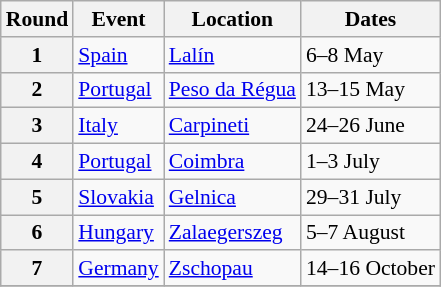<table class="wikitable" style="font-size: 90%">
<tr>
<th>Round</th>
<th>Event</th>
<th>Location</th>
<th>Dates</th>
</tr>
<tr>
<th>1</th>
<td> <a href='#'>Spain</a></td>
<td><a href='#'>Lalín</a></td>
<td>6–8 May</td>
</tr>
<tr>
<th>2</th>
<td> <a href='#'>Portugal</a></td>
<td><a href='#'>Peso da Régua</a></td>
<td>13–15 May</td>
</tr>
<tr>
<th>3</th>
<td> <a href='#'>Italy</a></td>
<td><a href='#'>Carpineti</a></td>
<td>24–26 June</td>
</tr>
<tr>
<th>4</th>
<td> <a href='#'>Portugal</a></td>
<td><a href='#'>Coimbra</a></td>
<td>1–3 July</td>
</tr>
<tr>
<th>5</th>
<td> <a href='#'>Slovakia</a></td>
<td><a href='#'>Gelnica</a></td>
<td>29–31 July</td>
</tr>
<tr>
<th>6</th>
<td> <a href='#'>Hungary</a></td>
<td><a href='#'>Zalaegerszeg</a></td>
<td>5–7 August</td>
</tr>
<tr>
<th>7</th>
<td> <a href='#'>Germany</a></td>
<td><a href='#'>Zschopau</a></td>
<td>14–16 October</td>
</tr>
<tr>
</tr>
</table>
